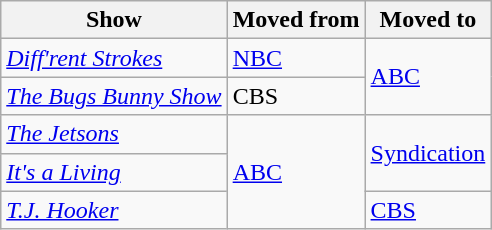<table class="wikitable sortable">
<tr>
<th>Show</th>
<th>Moved from</th>
<th>Moved to</th>
</tr>
<tr>
<td><em><a href='#'>Diff'rent Strokes</a></em></td>
<td><a href='#'>NBC</a></td>
<td rowspan="2"><a href='#'>ABC</a></td>
</tr>
<tr>
<td><em><a href='#'>The Bugs Bunny Show</a></em></td>
<td>CBS</td>
</tr>
<tr>
<td><em><a href='#'>The Jetsons</a></em></td>
<td rowspan="3"><a href='#'>ABC</a></td>
<td rowspan="2"><a href='#'>Syndication</a></td>
</tr>
<tr>
<td><em><a href='#'>It's a Living</a></em></td>
</tr>
<tr>
<td><em><a href='#'>T.J. Hooker</a></em></td>
<td><a href='#'>CBS</a></td>
</tr>
</table>
